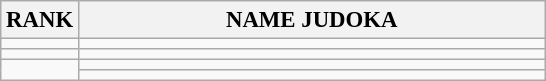<table class="wikitable" style="font-size:95%;">
<tr>
<th>RANK</th>
<th align="left" style="width: 20em">NAME JUDOKA</th>
</tr>
<tr>
<td align="center"></td>
<td></td>
</tr>
<tr>
<td align="center"></td>
<td></td>
</tr>
<tr>
<td rowspan=2 align="center"></td>
<td></td>
</tr>
<tr>
<td></td>
</tr>
</table>
